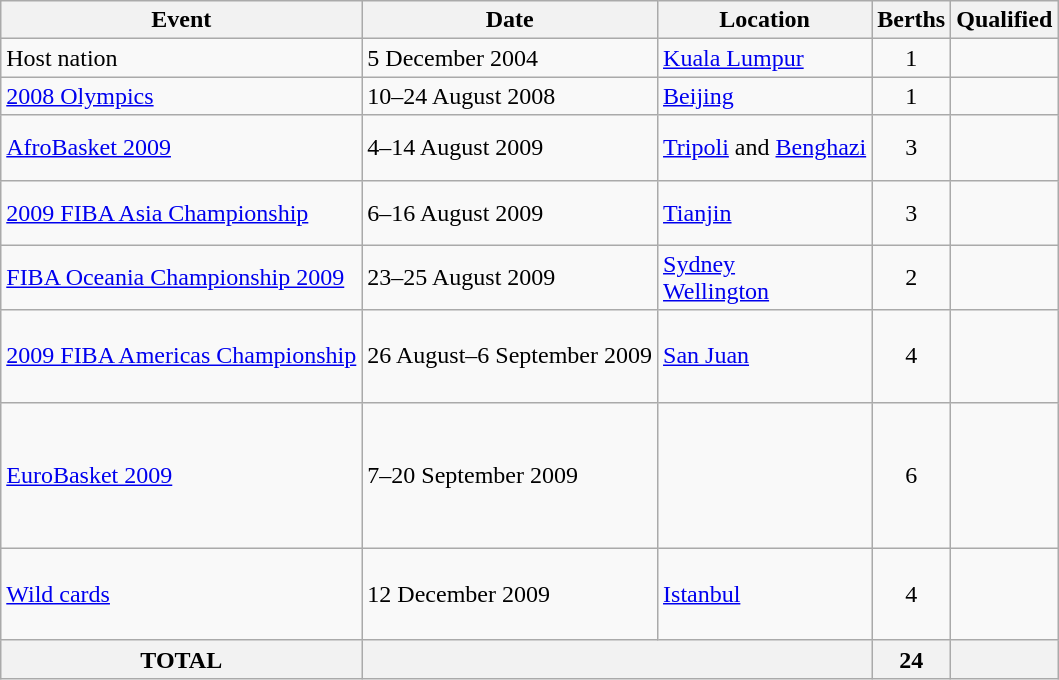<table class="wikitable">
<tr>
<th>Event</th>
<th>Date</th>
<th>Location</th>
<th>Berths</th>
<th>Qualified</th>
</tr>
<tr>
<td>Host nation</td>
<td>5 December 2004</td>
<td> <a href='#'>Kuala Lumpur</a></td>
<td align=center>1</td>
<td></td>
</tr>
<tr>
<td><a href='#'>2008 Olympics</a></td>
<td>10–24 August 2008</td>
<td> <a href='#'>Beijing</a></td>
<td align=center>1</td>
<td></td>
</tr>
<tr>
<td><a href='#'>AfroBasket 2009</a></td>
<td>4–14 August 2009</td>
<td> <a href='#'>Tripoli</a> and <a href='#'>Benghazi</a></td>
<td align=center>3</td>
<td><br><br></td>
</tr>
<tr>
<td><a href='#'>2009 FIBA Asia Championship</a></td>
<td>6–16 August 2009</td>
<td> <a href='#'>Tianjin</a></td>
<td align=center>3</td>
<td><br><br></td>
</tr>
<tr>
<td><a href='#'>FIBA Oceania Championship 2009</a></td>
<td>23–25 August 2009</td>
<td> <a href='#'>Sydney</a><br> <a href='#'>Wellington</a></td>
<td align=center>2</td>
<td><br></td>
</tr>
<tr>
<td><a href='#'>2009 FIBA Americas Championship</a></td>
<td>26 August–6 September 2009</td>
<td> <a href='#'>San Juan</a></td>
<td align=center>4</td>
<td><br><br><br></td>
</tr>
<tr>
<td><a href='#'>EuroBasket 2009</a></td>
<td>7–20 September 2009</td>
<td></td>
<td align=center>6</td>
<td><br><br><br><br><br></td>
</tr>
<tr>
<td><a href='#'>Wild cards</a></td>
<td>12 December 2009</td>
<td> <a href='#'>Istanbul</a></td>
<td align=center>4</td>
<td><br><br><br></td>
</tr>
<tr>
<th>TOTAL</th>
<th colspan="2"></th>
<th>24</th>
<th></th>
</tr>
</table>
